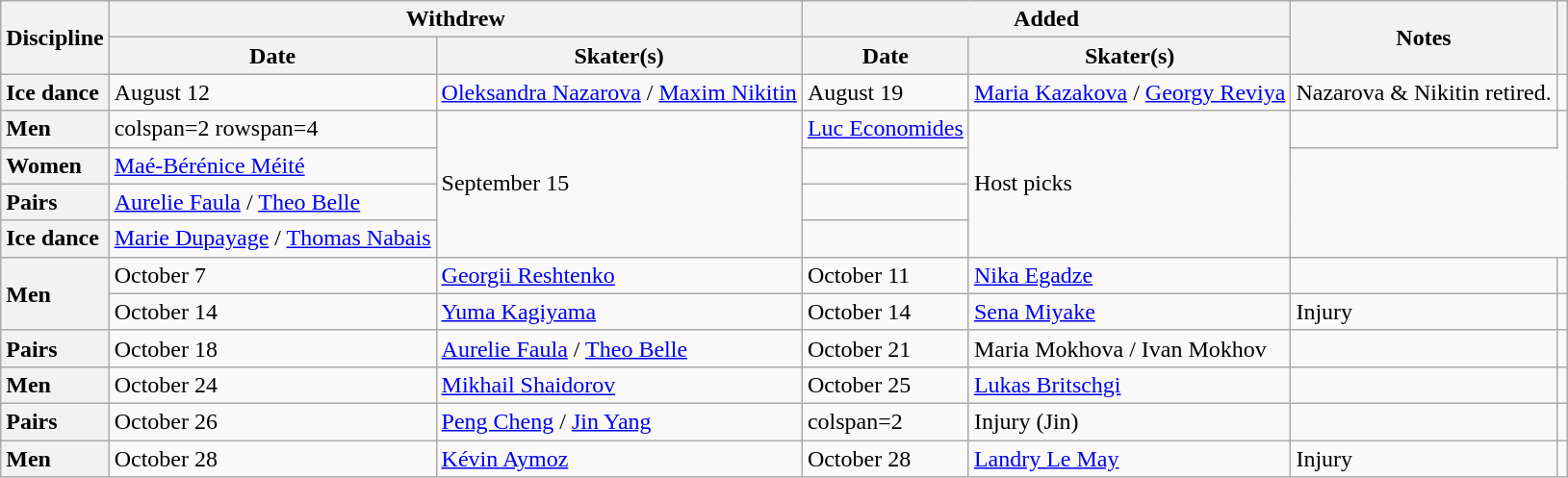<table class="wikitable unsortable">
<tr>
<th scope="col" rowspan=2>Discipline</th>
<th scope="col" colspan=2>Withdrew</th>
<th scope="col" colspan=2>Added</th>
<th scope="col" rowspan=2>Notes</th>
<th scope="col" rowspan=2></th>
</tr>
<tr>
<th>Date</th>
<th>Skater(s)</th>
<th>Date</th>
<th>Skater(s)</th>
</tr>
<tr>
<th scope="row" style="text-align:left">Ice dance</th>
<td>August 12</td>
<td> <a href='#'>Oleksandra Nazarova</a> / <a href='#'>Maxim Nikitin</a></td>
<td>August 19</td>
<td> <a href='#'>Maria Kazakova</a> / <a href='#'>Georgy Reviya</a></td>
<td>Nazarova & Nikitin retired.</td>
<td></td>
</tr>
<tr>
<th scope="row" style="text-align:left">Men</th>
<td>colspan=2 rowspan=4 </td>
<td rowspan=4>September 15</td>
<td> <a href='#'>Luc Economides</a></td>
<td rowspan=4>Host picks</td>
<td></td>
</tr>
<tr>
<th scope="row" style="text-align:left">Women</th>
<td> <a href='#'>Maé-Bérénice Méité</a></td>
<td></td>
</tr>
<tr>
<th scope="row" style="text-align:left">Pairs</th>
<td> <a href='#'>Aurelie Faula</a> / <a href='#'>Theo Belle</a></td>
<td></td>
</tr>
<tr>
<th scope="row" style="text-align:left">Ice dance</th>
<td> <a href='#'>Marie Dupayage</a> / <a href='#'>Thomas Nabais</a></td>
<td></td>
</tr>
<tr>
<th rowspan="2" scope="row" style="text-align:left">Men</th>
<td>October 7</td>
<td> <a href='#'>Georgii Reshtenko</a></td>
<td>October 11</td>
<td> <a href='#'>Nika Egadze</a></td>
<td></td>
<td></td>
</tr>
<tr>
<td>October 14</td>
<td> <a href='#'>Yuma Kagiyama</a></td>
<td>October 14</td>
<td> <a href='#'>Sena Miyake</a></td>
<td>Injury</td>
<td></td>
</tr>
<tr>
<th scope="row" style="text-align:left">Pairs</th>
<td>October 18</td>
<td> <a href='#'>Aurelie Faula</a> / <a href='#'>Theo Belle</a></td>
<td>October 21</td>
<td> Maria Mokhova / Ivan Mokhov</td>
<td></td>
<td></td>
</tr>
<tr>
<th scope="row" style="text-align:left">Men</th>
<td>October 24</td>
<td> <a href='#'>Mikhail Shaidorov</a></td>
<td>October 25</td>
<td> <a href='#'>Lukas Britschgi</a></td>
<td></td>
<td></td>
</tr>
<tr>
<th scope="row" style="text-align:left">Pairs</th>
<td>October 26</td>
<td> <a href='#'>Peng Cheng</a> / <a href='#'>Jin Yang</a></td>
<td>colspan=2 </td>
<td>Injury (Jin)</td>
<td></td>
</tr>
<tr>
<th scope="row" style="text-align:left">Men</th>
<td>October 28</td>
<td> <a href='#'>Kévin Aymoz</a></td>
<td>October 28</td>
<td> <a href='#'>Landry Le May</a></td>
<td>Injury</td>
<td></td>
</tr>
</table>
